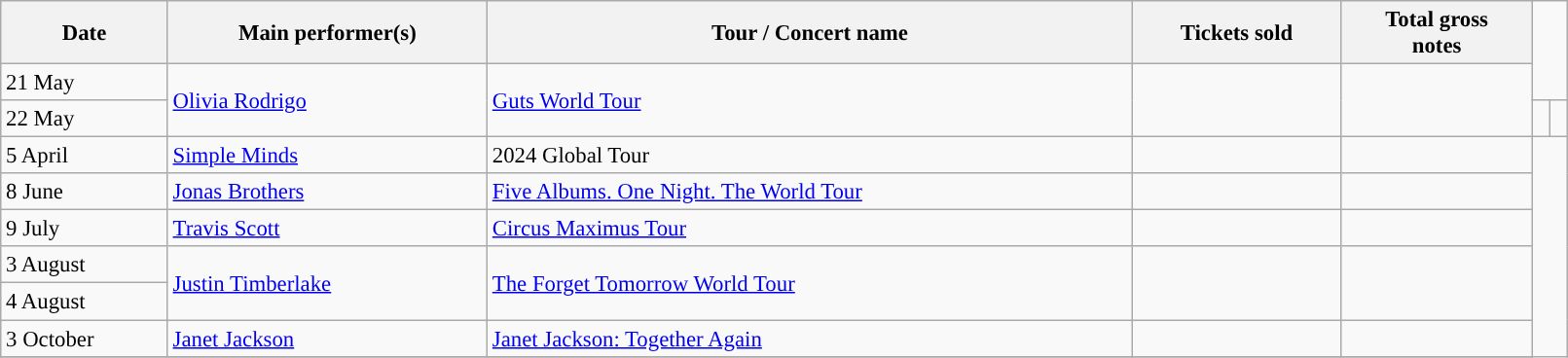<table class="wikitable"  style="text-align:left; font-size:95%; width:85%;">
<tr>
<th style="text-align:center;">Date</th>
<th style="text-align:center;">Main performer(s)</th>
<th style="text-align:center;">Tour / Concert name</th>
<th style="text-align:center;">Tickets sold</th>
<th style="text-align:center;">Total gross<br>notes</th>
</tr>
<tr>
<td>21 May</td>
<td rowspan=2><a href='#'>Olivia Rodrigo</a></td>
<td rowspan=2><a href='#'>Guts World Tour</a></td>
<td rowspan=2></td>
<td rowspan=2></td>
</tr>
<tr>
<td>22 May</td>
<td></td>
<td></td>
</tr>
<tr>
<td>5 April</td>
<td><a href='#'>Simple Minds</a></td>
<td>2024 Global Tour</td>
<td></td>
<td></td>
</tr>
<tr>
<td>8 June</td>
<td><a href='#'>Jonas Brothers</a></td>
<td><a href='#'>Five Albums. One Night. The World Tour</a></td>
<td align=center></td>
<td align=center></td>
</tr>
<tr>
<td>9 July</td>
<td><a href='#'>Travis Scott</a></td>
<td><a href='#'>Circus Maximus Tour</a></td>
<td></td>
<td></td>
</tr>
<tr>
<td>3 August</td>
<td rowspan=2><a href='#'>Justin Timberlake</a></td>
<td rowspan=2><a href='#'>The Forget Tomorrow World Tour</a></td>
<td rowspan=2></td>
<td rowspan=2></td>
</tr>
<tr>
<td>4 August</td>
</tr>
<tr>
<td>3 October</td>
<td><a href='#'>Janet Jackson</a></td>
<td><a href='#'>Janet Jackson: Together Again</a></td>
<td></td>
<td></td>
</tr>
<tr>
</tr>
</table>
